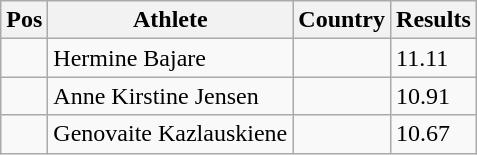<table class="wikitable">
<tr>
<th>Pos</th>
<th>Athlete</th>
<th>Country</th>
<th>Results</th>
</tr>
<tr>
<td align="center"></td>
<td>Hermine Bajare</td>
<td></td>
<td>11.11</td>
</tr>
<tr>
<td align="center"></td>
<td>Anne Kirstine Jensen</td>
<td></td>
<td>10.91</td>
</tr>
<tr>
<td align="center"></td>
<td>Genovaite Kazlauskiene</td>
<td></td>
<td>10.67</td>
</tr>
</table>
